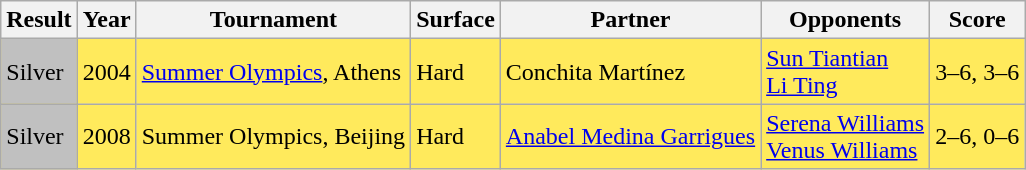<table class="sortable wikitable">
<tr>
<th>Result</th>
<th>Year</th>
<th>Tournament</th>
<th>Surface</th>
<th>Partner</th>
<th>Opponents</th>
<th class="unsortable">Score</th>
</tr>
<tr bgcolor="#ffea5c">
<td bgcolor=silver>Silver</td>
<td>2004</td>
<td><a href='#'>Summer Olympics</a>, Athens</td>
<td>Hard</td>
<td> Conchita Martínez</td>
<td> <a href='#'>Sun Tiantian</a> <br>  <a href='#'>Li Ting</a></td>
<td>3–6, 3–6</td>
</tr>
<tr bgcolor=#ffea5c>
<td bgcolor=silver>Silver</td>
<td>2008</td>
<td>Summer Olympics, Beijing</td>
<td>Hard</td>
<td> <a href='#'>Anabel Medina Garrigues</a></td>
<td> <a href='#'>Serena Williams</a> <br>  <a href='#'>Venus Williams</a></td>
<td>2–6, 0–6</td>
</tr>
</table>
